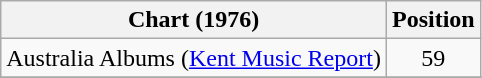<table class="wikitable sortable">
<tr>
<th>Chart (1976)</th>
<th>Position</th>
</tr>
<tr>
<td>Australia Albums (<a href='#'>Kent Music Report</a>)</td>
<td align="center">59</td>
</tr>
<tr>
</tr>
</table>
